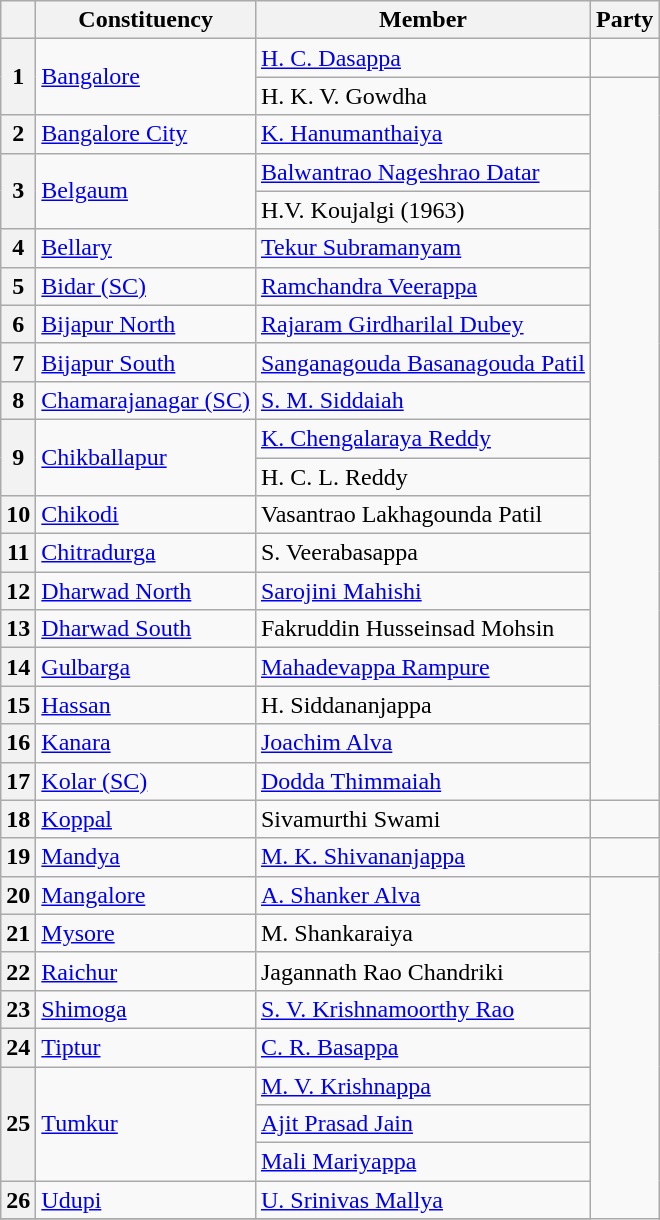<table class="wikitable sortable">
<tr>
<th></th>
<th>Constituency</th>
<th>Member</th>
<th colspan=2>Party</th>
</tr>
<tr>
<th rowspan=2>1</th>
<td rowspan=2><a href='#'>Bangalore</a></td>
<td><a href='#'>H. C. Dasappa</a></td>
<td></td>
</tr>
<tr>
<td>H. K. V. Gowdha</td>
</tr>
<tr>
<th>2</th>
<td><a href='#'>Bangalore City</a></td>
<td><a href='#'>K. Hanumanthaiya</a></td>
</tr>
<tr>
<th rowspan=2>3</th>
<td rowspan=2><a href='#'>Belgaum</a></td>
<td><a href='#'>Balwantrao Nageshrao Datar</a></td>
</tr>
<tr>
<td>H.V. Koujalgi (1963)</td>
</tr>
<tr>
<th>4</th>
<td><a href='#'>Bellary</a></td>
<td><a href='#'>Tekur Subramanyam</a></td>
</tr>
<tr>
<th>5</th>
<td><a href='#'>Bidar (SC)</a></td>
<td><a href='#'>Ramchandra Veerappa</a></td>
</tr>
<tr>
<th>6</th>
<td><a href='#'>Bijapur North</a></td>
<td><a href='#'>Rajaram Girdharilal Dubey</a></td>
</tr>
<tr>
<th>7</th>
<td><a href='#'>Bijapur South</a></td>
<td><a href='#'>Sanganagouda Basanagouda Patil</a></td>
</tr>
<tr>
<th>8</th>
<td><a href='#'>Chamarajanagar (SC)</a></td>
<td><a href='#'>S. M. Siddaiah</a></td>
</tr>
<tr>
<th rowspan=2>9</th>
<td rowspan=2><a href='#'>Chikballapur</a></td>
<td><a href='#'>K. Chengalaraya Reddy</a></td>
</tr>
<tr>
<td>H. C. L. Reddy</td>
</tr>
<tr>
<th>10</th>
<td><a href='#'>Chikodi</a></td>
<td>Vasantrao Lakhagounda Patil</td>
</tr>
<tr>
<th>11</th>
<td><a href='#'>Chitradurga</a></td>
<td>S. Veerabasappa</td>
</tr>
<tr>
<th>12</th>
<td><a href='#'>Dharwad North</a></td>
<td><a href='#'>Sarojini Mahishi</a></td>
</tr>
<tr>
<th>13</th>
<td><a href='#'>Dharwad South</a></td>
<td>Fakruddin Husseinsad Mohsin</td>
</tr>
<tr>
<th>14</th>
<td><a href='#'>Gulbarga</a></td>
<td><a href='#'>Mahadevappa Rampure</a></td>
</tr>
<tr>
<th>15</th>
<td><a href='#'>Hassan</a></td>
<td>H. Siddananjappa</td>
</tr>
<tr>
<th>16</th>
<td><a href='#'>Kanara</a></td>
<td><a href='#'>Joachim Alva</a></td>
</tr>
<tr>
<th>17</th>
<td><a href='#'>Kolar (SC)</a></td>
<td><a href='#'>Dodda Thimmaiah</a></td>
</tr>
<tr>
<th>18</th>
<td><a href='#'>Koppal</a></td>
<td>Sivamurthi Swami</td>
<td></td>
</tr>
<tr>
<th>19</th>
<td><a href='#'>Mandya</a></td>
<td><a href='#'>M. K. Shivananjappa</a></td>
<td></td>
</tr>
<tr>
<th>20</th>
<td><a href='#'>Mangalore</a></td>
<td><a href='#'>A. Shanker Alva</a></td>
</tr>
<tr>
<th>21</th>
<td><a href='#'>Mysore</a></td>
<td>M. Shankaraiya</td>
</tr>
<tr>
<th>22</th>
<td><a href='#'>Raichur</a></td>
<td>Jagannath Rao Chandriki</td>
</tr>
<tr>
<th>23</th>
<td><a href='#'>Shimoga</a></td>
<td><a href='#'>S. V. Krishnamoorthy Rao</a></td>
</tr>
<tr>
<th>24</th>
<td><a href='#'>Tiptur</a></td>
<td><a href='#'>C. R. Basappa</a></td>
</tr>
<tr>
<th rowspan=3>25</th>
<td rowspan=3><a href='#'>Tumkur</a></td>
<td><a href='#'>M. V. Krishnappa</a></td>
</tr>
<tr>
<td><a href='#'>Ajit Prasad Jain</a></td>
</tr>
<tr>
<td><a href='#'>Mali Mariyappa</a></td>
</tr>
<tr>
<th>26</th>
<td><a href='#'>Udupi</a></td>
<td><a href='#'>U. Srinivas Mallya</a></td>
</tr>
<tr>
</tr>
</table>
